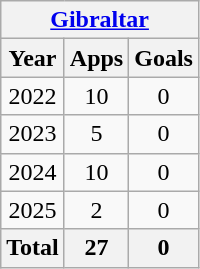<table class="wikitable" style="text-align:center">
<tr>
<th colspan=3><a href='#'>Gibraltar</a></th>
</tr>
<tr>
<th>Year</th>
<th>Apps</th>
<th>Goals</th>
</tr>
<tr>
<td>2022</td>
<td>10</td>
<td>0</td>
</tr>
<tr>
<td>2023</td>
<td>5</td>
<td>0</td>
</tr>
<tr>
<td>2024</td>
<td>10</td>
<td>0</td>
</tr>
<tr>
<td>2025</td>
<td>2</td>
<td>0</td>
</tr>
<tr>
<th>Total</th>
<th>27</th>
<th>0</th>
</tr>
</table>
